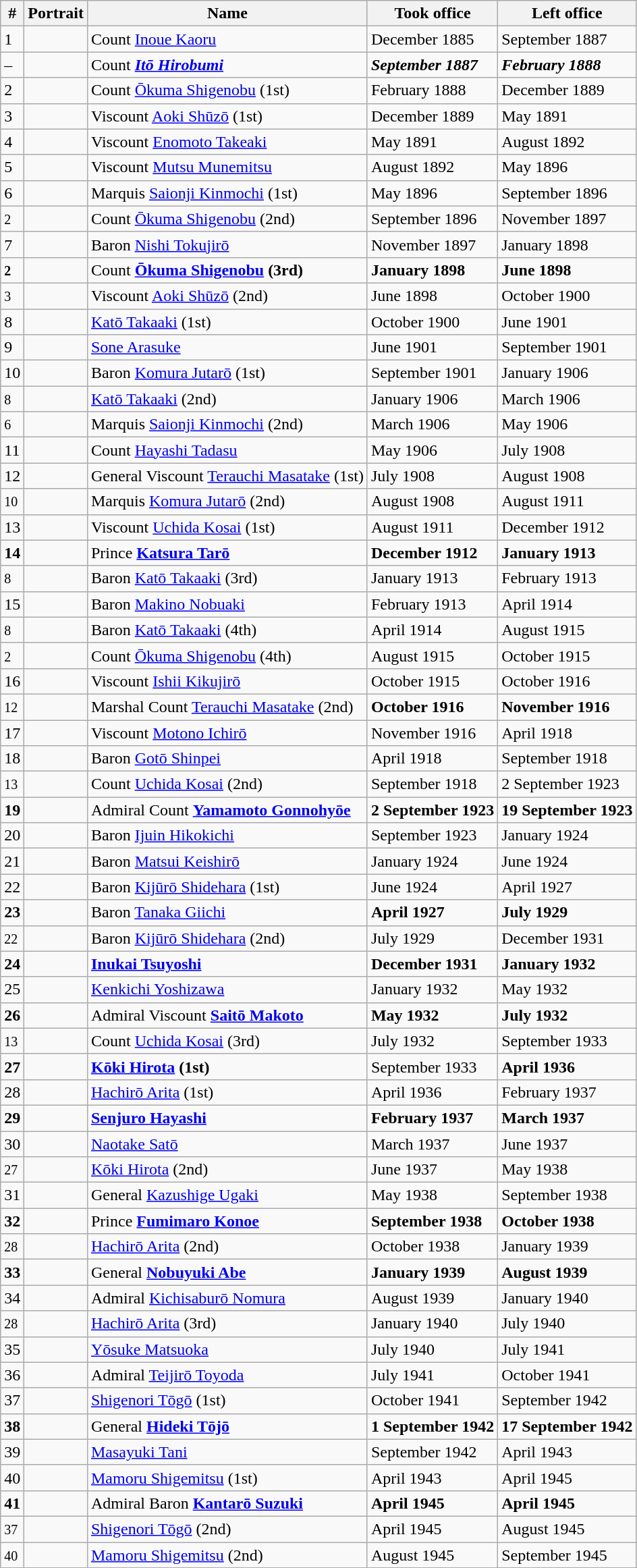<table class="wikitable sortable">
<tr>
<th>#</th>
<th>Portrait</th>
<th>Name</th>
<th>Took office</th>
<th>Left office</th>
</tr>
<tr>
<td>1</td>
<td></td>
<td>Count <a href='#'>Inoue Kaoru</a></td>
<td>December 1885</td>
<td>September 1887</td>
</tr>
<tr>
<td><em>–</em></td>
<td></td>
<td>Count <strong><em><a href='#'>Itō Hirobumi</a></em></strong></td>
<td><strong><em>September 1887</em></strong></td>
<td><strong><em>February 1888</em></strong></td>
</tr>
<tr>
<td>2</td>
<td></td>
<td>Count <a href='#'>Ōkuma Shigenobu</a>  (1st)</td>
<td>February 1888</td>
<td>December 1889</td>
</tr>
<tr>
<td>3</td>
<td></td>
<td>Viscount <a href='#'>Aoki Shūzō</a>  (1st)</td>
<td>December 1889</td>
<td>May 1891</td>
</tr>
<tr>
<td>4</td>
<td></td>
<td>Viscount <a href='#'>Enomoto Takeaki</a></td>
<td>May 1891</td>
<td>August 1892</td>
</tr>
<tr>
<td>5</td>
<td></td>
<td>Viscount <a href='#'>Mutsu Munemitsu</a></td>
<td>August 1892</td>
<td>May 1896</td>
</tr>
<tr>
<td>6</td>
<td></td>
<td>Marquis <a href='#'>Saionji Kinmochi</a>  (1st)</td>
<td>May 1896</td>
<td>September 1896</td>
</tr>
<tr>
<td><small>2</small></td>
<td></td>
<td>Count <a href='#'>Ōkuma Shigenobu</a>  (2nd)</td>
<td>September 1896</td>
<td>November 1897</td>
</tr>
<tr>
<td>7</td>
<td></td>
<td>Baron <a href='#'>Nishi Tokujirō</a></td>
<td>November 1897</td>
<td>January 1898</td>
</tr>
<tr>
<td><strong><small>2</small></strong></td>
<td></td>
<td>Count <strong><a href='#'>Ōkuma Shigenobu</a></strong>  <strong>(3rd)</strong></td>
<td><strong>January 1898</strong></td>
<td><strong>June 1898</strong></td>
</tr>
<tr>
<td><small>3</small></td>
<td></td>
<td>Viscount <a href='#'>Aoki Shūzō</a>  (2nd)</td>
<td>June 1898</td>
<td>October 1900</td>
</tr>
<tr>
<td>8</td>
<td></td>
<td><a href='#'>Katō Takaaki</a>  (1st)</td>
<td>October 1900</td>
<td>June 1901</td>
</tr>
<tr>
<td>9</td>
<td></td>
<td><a href='#'>Sone Arasuke</a></td>
<td>June 1901</td>
<td>September 1901</td>
</tr>
<tr>
<td>10</td>
<td></td>
<td>Baron <a href='#'>Komura Jutarō</a>  (1st)</td>
<td>September 1901</td>
<td>January 1906</td>
</tr>
<tr>
<td><small>8</small></td>
<td></td>
<td><a href='#'>Katō Takaaki</a>  (2nd)</td>
<td>January 1906</td>
<td>March 1906</td>
</tr>
<tr>
<td><small>6</small></td>
<td></td>
<td>Marquis <a href='#'>Saionji Kinmochi</a>  (2nd)</td>
<td>March 1906</td>
<td>May 1906</td>
</tr>
<tr>
<td>11</td>
<td></td>
<td>Count <a href='#'>Hayashi Tadasu</a></td>
<td>May 1906</td>
<td>July 1908</td>
</tr>
<tr>
<td>12</td>
<td></td>
<td>General Viscount <a href='#'>Terauchi Masatake</a>  (1st)</td>
<td>July 1908</td>
<td>August 1908</td>
</tr>
<tr>
<td><small>10</small></td>
<td></td>
<td>Marquis <a href='#'>Komura Jutarō</a>  (2nd)</td>
<td>August 1908</td>
<td>August 1911</td>
</tr>
<tr>
<td>13</td>
<td></td>
<td>Viscount <a href='#'>Uchida Kosai</a>  (1st)</td>
<td>August 1911</td>
<td>December 1912</td>
</tr>
<tr>
<td><strong>14</strong></td>
<td></td>
<td>Prince <strong><a href='#'>Katsura Tarō</a></strong></td>
<td><strong>December 1912</strong></td>
<td><strong>January 1913</strong></td>
</tr>
<tr>
<td><small>8</small></td>
<td></td>
<td>Baron <a href='#'>Katō Takaaki</a>  (3rd)</td>
<td>January 1913</td>
<td>February 1913</td>
</tr>
<tr>
<td>15</td>
<td></td>
<td>Baron <a href='#'>Makino Nobuaki</a></td>
<td>February 1913</td>
<td>April 1914</td>
</tr>
<tr>
<td><small>8</small></td>
<td></td>
<td>Baron <a href='#'>Katō Takaaki</a>  (4th)</td>
<td>April 1914</td>
<td>August 1915</td>
</tr>
<tr>
<td><small>2</small></td>
<td></td>
<td>Count <a href='#'>Ōkuma Shigenobu</a>  (4th)</td>
<td>August 1915</td>
<td>October 1915</td>
</tr>
<tr>
<td>16</td>
<td></td>
<td>Viscount <a href='#'>Ishii Kikujirō</a></td>
<td>October 1915</td>
<td>October 1916</td>
</tr>
<tr>
<td><small>12</small></td>
<td></td>
<td>Marshal Count <a href='#'>Terauchi Masatake</a>  (2nd)</td>
<td><strong>October 1916</strong></td>
<td><strong>November 1916</strong></td>
</tr>
<tr>
<td>17</td>
<td></td>
<td>Viscount <a href='#'>Motono Ichirō</a></td>
<td>November 1916</td>
<td>April 1918</td>
</tr>
<tr>
<td>18</td>
<td></td>
<td>Baron <a href='#'>Gotō Shinpei</a></td>
<td>April 1918</td>
<td>September 1918</td>
</tr>
<tr>
<td><small>13</small></td>
<td></td>
<td>Count <a href='#'>Uchida Kosai</a>  (2nd)</td>
<td>September 1918</td>
<td>2 September 1923</td>
</tr>
<tr>
<td><strong>19</strong></td>
<td></td>
<td>Admiral Count <strong><a href='#'>Yamamoto Gonnohyōe</a></strong></td>
<td><strong>2 September 1923</strong></td>
<td><strong>19 September 1923</strong></td>
</tr>
<tr>
<td>20</td>
<td></td>
<td>Baron <a href='#'>Ijuin Hikokichi</a></td>
<td>September 1923</td>
<td>January 1924</td>
</tr>
<tr>
<td>21</td>
<td></td>
<td>Baron <a href='#'>Matsui Keishirō</a></td>
<td>January 1924</td>
<td>June 1924</td>
</tr>
<tr>
<td>22</td>
<td></td>
<td>Baron <a href='#'>Kijūrō Shidehara</a>  (1st)</td>
<td>June 1924</td>
<td>April 1927</td>
</tr>
<tr>
<td><strong>23</strong></td>
<td></td>
<td>Baron <a href='#'>Tanaka Giichi</a></td>
<td><strong>April 1927</strong></td>
<td><strong>July 1929</strong></td>
</tr>
<tr>
<td><small>22</small></td>
<td></td>
<td>Baron <a href='#'>Kijūrō Shidehara</a>  (2nd)</td>
<td>July 1929</td>
<td>December 1931</td>
</tr>
<tr>
<td><strong>24</strong></td>
<td></td>
<td><strong><a href='#'>Inukai Tsuyoshi</a></strong></td>
<td><strong>December 1931</strong></td>
<td><strong>January 1932</strong></td>
</tr>
<tr>
<td>25</td>
<td></td>
<td><a href='#'>Kenkichi Yoshizawa</a></td>
<td>January 1932</td>
<td>May 1932</td>
</tr>
<tr>
<td><strong>26</strong></td>
<td><strong></strong></td>
<td>Admiral Viscount <strong><a href='#'>Saitō Makoto</a></strong></td>
<td><strong>May 1932</strong></td>
<td><strong>July 1932</strong></td>
</tr>
<tr>
<td><small>13</small></td>
<td></td>
<td>Count <a href='#'>Uchida Kosai</a>  (3rd)</td>
<td>July 1932</td>
<td>September 1933</td>
</tr>
<tr>
<td><strong>27</strong></td>
<td></td>
<td><strong><a href='#'>Kōki Hirota</a></strong>  <strong>(1st)</strong></td>
<td>September 1933</td>
<td><strong>April 1936</strong></td>
</tr>
<tr>
<td>28</td>
<td></td>
<td><a href='#'>Hachirō Arita</a>  (1st)</td>
<td>April 1936</td>
<td>February 1937</td>
</tr>
<tr>
<td><strong>29</strong></td>
<td></td>
<td><strong><a href='#'>Senjuro Hayashi</a></strong></td>
<td><strong>February 1937</strong></td>
<td><strong>March 1937</strong></td>
</tr>
<tr>
<td>30</td>
<td></td>
<td><a href='#'>Naotake Satō</a></td>
<td>March 1937</td>
<td>June 1937</td>
</tr>
<tr>
<td><small>27</small></td>
<td></td>
<td><a href='#'>Kōki Hirota</a>  (2nd)</td>
<td>June 1937</td>
<td>May 1938</td>
</tr>
<tr>
<td>31</td>
<td></td>
<td>General <a href='#'>Kazushige Ugaki</a></td>
<td>May 1938</td>
<td>September 1938</td>
</tr>
<tr>
<td><strong>32</strong></td>
<td></td>
<td>Prince <strong><a href='#'>Fumimaro Konoe</a></strong></td>
<td><strong>September 1938</strong></td>
<td><strong>October 1938</strong></td>
</tr>
<tr>
<td><small>28</small></td>
<td></td>
<td><a href='#'>Hachirō Arita</a>  (2nd)</td>
<td>October 1938</td>
<td>January 1939</td>
</tr>
<tr>
<td><strong>33</strong></td>
<td></td>
<td>General <strong><a href='#'>Nobuyuki Abe</a></strong></td>
<td><strong>January 1939</strong></td>
<td><strong>August 1939</strong></td>
</tr>
<tr>
<td>34</td>
<td></td>
<td>Admiral <a href='#'>Kichisaburō Nomura</a></td>
<td>August 1939</td>
<td>January 1940</td>
</tr>
<tr>
<td><small>28</small></td>
<td></td>
<td><a href='#'>Hachirō Arita</a>  (3rd)</td>
<td>January  1940</td>
<td>July 1940</td>
</tr>
<tr>
<td>35</td>
<td></td>
<td><a href='#'>Yōsuke Matsuoka</a></td>
<td>July 1940</td>
<td>July 1941</td>
</tr>
<tr>
<td>36</td>
<td></td>
<td>Admiral <a href='#'>Teijirō Toyoda</a></td>
<td>July 1941</td>
<td>October 1941</td>
</tr>
<tr>
<td>37</td>
<td></td>
<td><a href='#'>Shigenori Tōgō</a>  (1st)</td>
<td>October 1941</td>
<td>September 1942</td>
</tr>
<tr>
<td><strong>38</strong></td>
<td></td>
<td>General <strong><a href='#'>Hideki Tōjō</a></strong></td>
<td><strong>1 September 1942</strong></td>
<td><strong>17 September 1942</strong></td>
</tr>
<tr>
<td>39</td>
<td></td>
<td><a href='#'>Masayuki Tani</a></td>
<td>September 1942</td>
<td>April 1943</td>
</tr>
<tr>
<td>40</td>
<td></td>
<td><a href='#'>Mamoru Shigemitsu</a>  (1st)</td>
<td>April 1943</td>
<td>April 1945</td>
</tr>
<tr>
<td><strong>41</strong></td>
<td></td>
<td>Admiral Baron <strong><a href='#'>Kantarō Suzuki</a></strong></td>
<td><strong>April 1945</strong></td>
<td><strong>April 1945</strong></td>
</tr>
<tr>
<td><small>37</small></td>
<td></td>
<td><a href='#'>Shigenori Tōgō</a>  (2nd)</td>
<td>April 1945</td>
<td>August 1945</td>
</tr>
<tr>
<td><small>40</small></td>
<td></td>
<td><a href='#'>Mamoru Shigemitsu</a>  (2nd)</td>
<td>August 1945</td>
<td>September 1945</td>
</tr>
<tr>
</tr>
</table>
